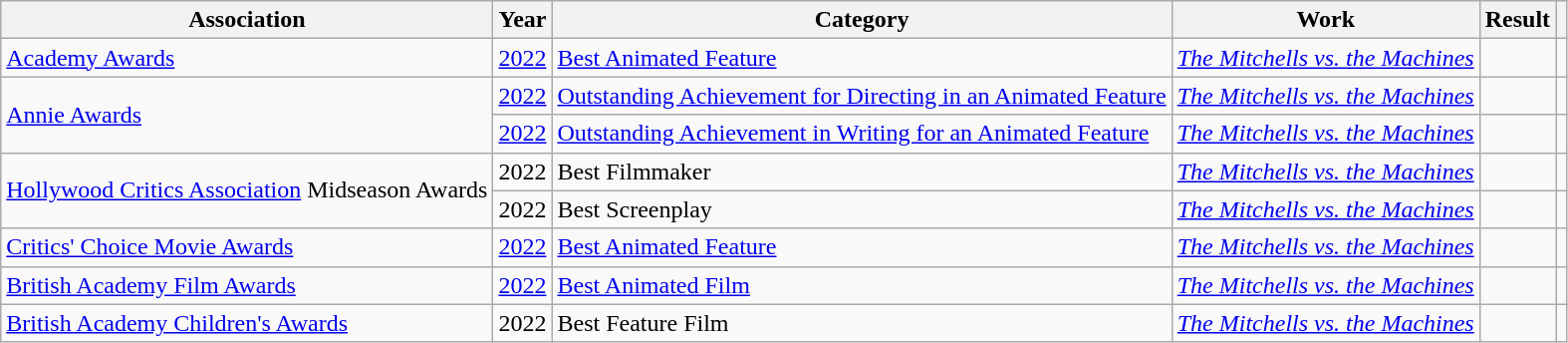<table class="wikitable">
<tr>
<th>Association</th>
<th>Year</th>
<th>Category</th>
<th>Work</th>
<th>Result</th>
<th></th>
</tr>
<tr>
<td><a href='#'>Academy Awards</a></td>
<td><a href='#'>2022</a></td>
<td><a href='#'>Best Animated Feature</a></td>
<td><em><a href='#'>The Mitchells vs. the Machines</a></em></td>
<td></td>
<td></td>
</tr>
<tr>
<td rowspan="2"><a href='#'>Annie Awards</a></td>
<td><a href='#'>2022</a></td>
<td><a href='#'>Outstanding Achievement for Directing in an Animated Feature</a></td>
<td><em><a href='#'>The Mitchells vs. the Machines</a></em></td>
<td></td>
<td></td>
</tr>
<tr>
<td><a href='#'>2022</a></td>
<td><a href='#'>Outstanding Achievement in Writing for an Animated Feature</a></td>
<td><em><a href='#'>The Mitchells vs. the Machines</a></em></td>
<td></td>
<td></td>
</tr>
<tr>
<td rowspan="2"><a href='#'>Hollywood Critics Association</a> Midseason Awards</td>
<td>2022</td>
<td>Best Filmmaker</td>
<td><em><a href='#'>The Mitchells vs. the Machines</a></em></td>
<td></td>
<td></td>
</tr>
<tr>
<td>2022</td>
<td>Best Screenplay</td>
<td><em><a href='#'>The Mitchells vs. the Machines</a></em></td>
<td></td>
<td></td>
</tr>
<tr>
<td><a href='#'>Critics' Choice Movie Awards</a></td>
<td><a href='#'>2022</a></td>
<td><a href='#'>Best Animated Feature</a></td>
<td><em><a href='#'>The Mitchells vs. the Machines</a></em></td>
<td></td>
<td></td>
</tr>
<tr>
<td><a href='#'>British Academy Film Awards</a></td>
<td><a href='#'>2022</a></td>
<td><a href='#'>Best Animated Film</a></td>
<td><em><a href='#'>The Mitchells vs. the Machines</a></em></td>
<td></td>
<td></td>
</tr>
<tr>
<td><a href='#'>British Academy Children's Awards</a></td>
<td>2022</td>
<td>Best Feature Film</td>
<td><em><a href='#'>The Mitchells vs. the Machines</a></em></td>
<td></td>
<td></td>
</tr>
</table>
